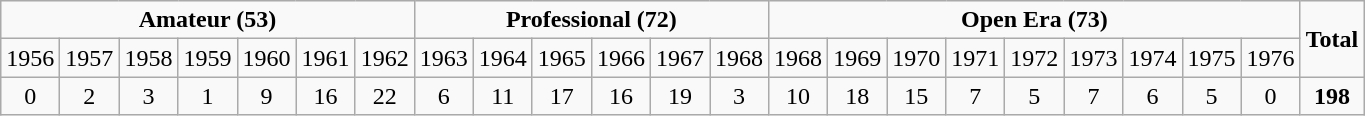<table class="wikitable" style=text-align:center;font-size:100%>
<tr>
<td colspan="7"  align="center"><strong>Amateur (53)</strong></td>
<td colspan="6" align="center"><strong>Professional (72)</strong></td>
<td colspan="9" align="center"><strong>Open Era (73)</strong></td>
<td rowspan="2" align="center"><strong>Total</strong></td>
</tr>
<tr>
<td>1956</td>
<td>1957</td>
<td>1958</td>
<td>1959</td>
<td>1960</td>
<td>1961</td>
<td>1962</td>
<td>1963</td>
<td>1964</td>
<td>1965</td>
<td>1966</td>
<td>1967</td>
<td>1968</td>
<td>1968</td>
<td>1969</td>
<td>1970</td>
<td>1971</td>
<td>1972</td>
<td>1973</td>
<td>1974</td>
<td>1975</td>
<td>1976</td>
</tr>
<tr>
<td>0</td>
<td>2</td>
<td>3</td>
<td>1</td>
<td>9</td>
<td>16</td>
<td>22</td>
<td>6</td>
<td>11</td>
<td>17</td>
<td>16</td>
<td>19</td>
<td>3</td>
<td>10</td>
<td>18</td>
<td>15</td>
<td>7</td>
<td>5</td>
<td>7</td>
<td>6</td>
<td>5</td>
<td>0</td>
<td><strong>198</strong></td>
</tr>
</table>
